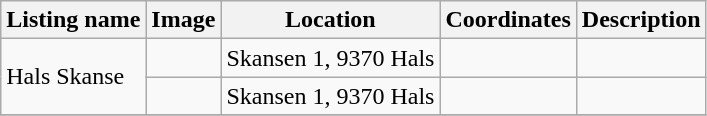<table class="wikitable sortable">
<tr>
<th>Listing name</th>
<th>Image</th>
<th>Location</th>
<th>Coordinates</th>
<th>Description</th>
</tr>
<tr>
<td rowspan="2">Hals Skanse</td>
<td></td>
<td>Skansen 1, 9370 Hals</td>
<td></td>
<td></td>
</tr>
<tr>
<td></td>
<td>Skansen 1, 9370 Hals</td>
<td></td>
<td></td>
</tr>
<tr>
</tr>
</table>
